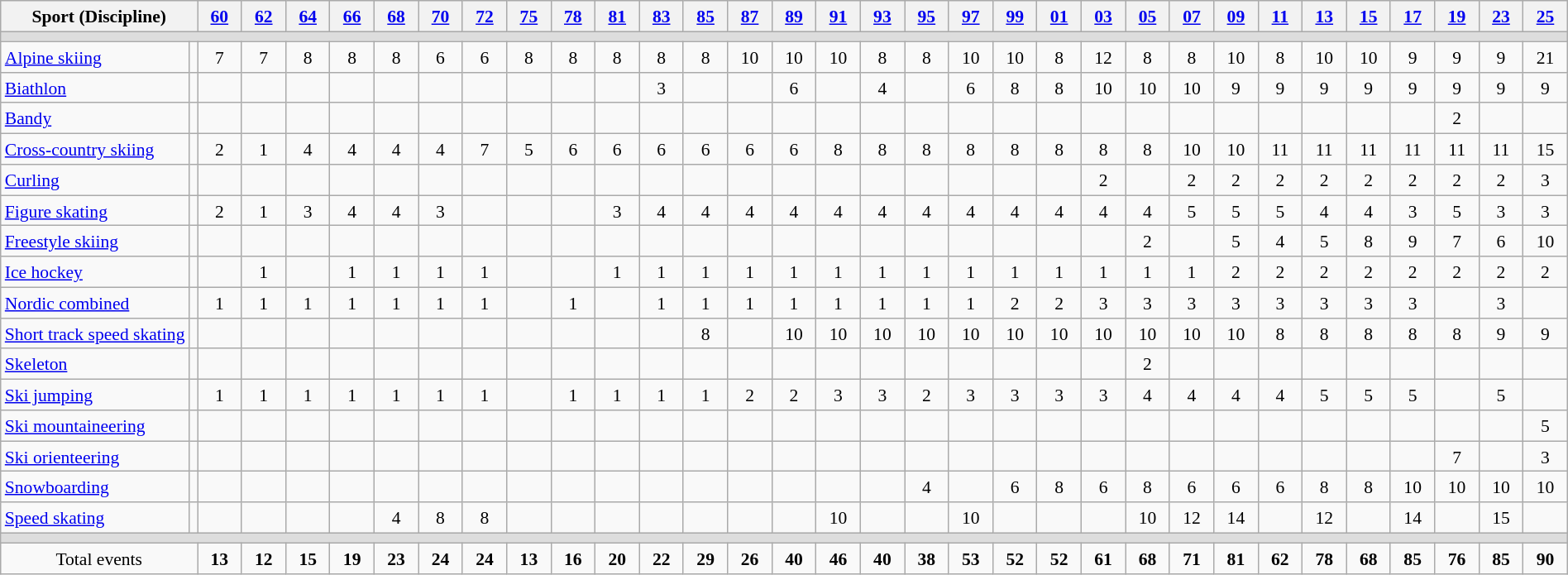<table class="wikitable" style="margin:0.5em auto;font-size:90%;line-height:1.25;text-align:center">
<tr>
<th colspan="2">Sport (Discipline)</th>
<th style="width:2.25em"><a href='#'>60</a></th>
<th style="width:2.25em"><a href='#'>62</a></th>
<th style="width:2.25em"><a href='#'>64</a></th>
<th style="width:2.25em"><a href='#'>66</a></th>
<th style="width:2.25em"><a href='#'>68</a></th>
<th style="width:2.25em"><a href='#'>70</a></th>
<th style="width:2.25em"><a href='#'>72</a></th>
<th style="width:2.25em"><a href='#'>75</a></th>
<th style="width:2.25em"><a href='#'>78</a></th>
<th style="width:2.25em"><a href='#'>81</a></th>
<th style="width:2.25em"><a href='#'>83</a></th>
<th style="width:2.25em"><a href='#'>85</a></th>
<th style="width:2.25em"><a href='#'>87</a></th>
<th style="width:2.25em"><a href='#'>89</a></th>
<th style="width:2.25em"><a href='#'>91</a></th>
<th style="width:2.25em"><a href='#'>93</a></th>
<th style="width:2.25em"><a href='#'>95</a></th>
<th style="width:2.25em"><a href='#'>97</a></th>
<th style="width:2.25em"><a href='#'>99</a></th>
<th style="width:2.25em"><a href='#'>01</a></th>
<th style="width:2.25em"><a href='#'>03</a></th>
<th style="width:2.25em"><a href='#'>05</a></th>
<th style="width:2.25em"><a href='#'>07</a></th>
<th style="width:2.25em"><a href='#'>09</a></th>
<th style="width:2.25em"><a href='#'>11</a></th>
<th style="width:2.25em"><a href='#'>13</a></th>
<th style="width:2.25em"><a href='#'>15</a></th>
<th style="width:2.25em"><a href='#'>17</a></th>
<th style="width:2.25em"><a href='#'>19</a></th>
<th style="width:2.25em"><a href='#'>23</a></th>
<th style="width:2.25em"><a href='#'>25</a></th>
</tr>
<tr bgcolor="#DDDDDD">
<td colspan="33" style="font-size:0.2em;line-height:1"> </td>
</tr>
<tr>
<td style="text-align:left;white-space:nowrap"><a href='#'>Alpine skiing</a></td>
<td></td>
<td>7</td>
<td>7</td>
<td>8</td>
<td>8</td>
<td>8</td>
<td>6</td>
<td>6</td>
<td>8</td>
<td>8</td>
<td>8</td>
<td>8</td>
<td>8</td>
<td>10</td>
<td>10</td>
<td>10</td>
<td>8</td>
<td>8</td>
<td>10</td>
<td>10</td>
<td>8</td>
<td>12</td>
<td>8</td>
<td>8</td>
<td>10</td>
<td>8</td>
<td>10</td>
<td>10</td>
<td>9</td>
<td>9</td>
<td>9</td>
<td>21</td>
</tr>
<tr>
<td style="text-align:left;white-space:nowrap"><a href='#'>Biathlon</a></td>
<td></td>
<td></td>
<td></td>
<td></td>
<td></td>
<td></td>
<td></td>
<td></td>
<td></td>
<td></td>
<td></td>
<td>3</td>
<td></td>
<td></td>
<td>6</td>
<td></td>
<td>4</td>
<td></td>
<td>6</td>
<td>8</td>
<td>8</td>
<td>10</td>
<td>10</td>
<td>10</td>
<td>9</td>
<td>9</td>
<td>9</td>
<td>9</td>
<td>9</td>
<td>9</td>
<td>9</td>
<td>9</td>
</tr>
<tr>
<td style="text-align:left;white-space:nowrap"><a href='#'>Bandy</a></td>
<td></td>
<td></td>
<td></td>
<td></td>
<td></td>
<td></td>
<td></td>
<td></td>
<td></td>
<td></td>
<td></td>
<td></td>
<td></td>
<td></td>
<td></td>
<td></td>
<td></td>
<td></td>
<td></td>
<td></td>
<td></td>
<td></td>
<td></td>
<td></td>
<td></td>
<td></td>
<td></td>
<td></td>
<td></td>
<td>2</td>
<td></td>
<td></td>
</tr>
<tr>
<td style="text-align:left;white-space:nowrap"><a href='#'>Cross-country skiing</a></td>
<td></td>
<td>2</td>
<td>1</td>
<td>4</td>
<td>4</td>
<td>4</td>
<td>4</td>
<td>7</td>
<td>5</td>
<td>6</td>
<td>6</td>
<td>6</td>
<td>6</td>
<td>6</td>
<td>6</td>
<td>8</td>
<td>8</td>
<td>8</td>
<td>8</td>
<td>8</td>
<td>8</td>
<td>8</td>
<td>8</td>
<td>10</td>
<td>10</td>
<td>11</td>
<td>11</td>
<td>11</td>
<td>11</td>
<td>11</td>
<td>11</td>
<td>15</td>
</tr>
<tr>
<td style="text-align:left;white-space:nowrap"><a href='#'>Curling</a></td>
<td></td>
<td></td>
<td></td>
<td></td>
<td></td>
<td></td>
<td></td>
<td></td>
<td></td>
<td></td>
<td></td>
<td></td>
<td></td>
<td></td>
<td></td>
<td></td>
<td></td>
<td></td>
<td></td>
<td></td>
<td></td>
<td>2</td>
<td></td>
<td>2</td>
<td>2</td>
<td>2</td>
<td>2</td>
<td>2</td>
<td>2</td>
<td>2</td>
<td>2</td>
<td>3</td>
</tr>
<tr>
<td style="text-align:left;white-space:nowrap"><a href='#'>Figure skating</a></td>
<td></td>
<td>2</td>
<td>1</td>
<td>3</td>
<td>4</td>
<td>4</td>
<td>3</td>
<td></td>
<td></td>
<td></td>
<td>3</td>
<td>4</td>
<td>4</td>
<td>4</td>
<td>4</td>
<td>4</td>
<td>4</td>
<td>4</td>
<td>4</td>
<td>4</td>
<td>4</td>
<td>4</td>
<td>4</td>
<td>5</td>
<td>5</td>
<td>5</td>
<td>4</td>
<td>4</td>
<td>3</td>
<td>5</td>
<td>3</td>
<td>3</td>
</tr>
<tr>
<td style="text-align:left;white-space:nowrap"><a href='#'>Freestyle skiing</a></td>
<td></td>
<td></td>
<td></td>
<td></td>
<td></td>
<td></td>
<td></td>
<td></td>
<td></td>
<td></td>
<td></td>
<td></td>
<td></td>
<td></td>
<td></td>
<td></td>
<td></td>
<td></td>
<td></td>
<td></td>
<td></td>
<td></td>
<td>2</td>
<td></td>
<td>5</td>
<td>4</td>
<td>5</td>
<td>8</td>
<td>9</td>
<td>7</td>
<td>6</td>
<td>10</td>
</tr>
<tr>
<td style="text-align:left;white-space:nowrap"><a href='#'>Ice hockey</a></td>
<td></td>
<td></td>
<td>1</td>
<td></td>
<td>1</td>
<td>1</td>
<td>1</td>
<td>1</td>
<td></td>
<td></td>
<td>1</td>
<td>1</td>
<td>1</td>
<td>1</td>
<td>1</td>
<td>1</td>
<td>1</td>
<td>1</td>
<td>1</td>
<td>1</td>
<td>1</td>
<td>1</td>
<td>1</td>
<td>1</td>
<td>2</td>
<td>2</td>
<td>2</td>
<td>2</td>
<td>2</td>
<td>2</td>
<td>2</td>
<td>2</td>
</tr>
<tr>
<td style="text-align:left;white-space:nowrap"><a href='#'>Nordic combined</a></td>
<td></td>
<td>1</td>
<td>1</td>
<td>1</td>
<td>1</td>
<td>1</td>
<td>1</td>
<td>1</td>
<td></td>
<td>1</td>
<td></td>
<td>1</td>
<td>1</td>
<td>1</td>
<td>1</td>
<td>1</td>
<td>1</td>
<td>1</td>
<td>1</td>
<td>2</td>
<td>2</td>
<td>3</td>
<td>3</td>
<td>3</td>
<td>3</td>
<td>3</td>
<td>3</td>
<td>3</td>
<td>3</td>
<td></td>
<td>3</td>
<td></td>
</tr>
<tr>
<td style="text-align:left;white-space:nowrap"><a href='#'>Short track speed skating</a></td>
<td></td>
<td></td>
<td></td>
<td></td>
<td></td>
<td></td>
<td></td>
<td></td>
<td></td>
<td></td>
<td></td>
<td></td>
<td>8</td>
<td></td>
<td>10</td>
<td>10</td>
<td>10</td>
<td>10</td>
<td>10</td>
<td>10</td>
<td>10</td>
<td>10</td>
<td>10</td>
<td>10</td>
<td>10</td>
<td>8</td>
<td>8</td>
<td>8</td>
<td>8</td>
<td>8</td>
<td>9</td>
<td>9</td>
</tr>
<tr>
<td style="text-align:left;white-space:nowrap"><a href='#'>Skeleton</a></td>
<td></td>
<td></td>
<td></td>
<td></td>
<td></td>
<td></td>
<td></td>
<td></td>
<td></td>
<td></td>
<td></td>
<td></td>
<td></td>
<td></td>
<td></td>
<td></td>
<td></td>
<td></td>
<td></td>
<td></td>
<td></td>
<td></td>
<td>2</td>
<td></td>
<td></td>
<td></td>
<td></td>
<td></td>
<td></td>
<td></td>
<td></td>
<td></td>
</tr>
<tr>
<td style="text-align:left;white-space:nowrap"><a href='#'>Ski jumping</a></td>
<td></td>
<td>1</td>
<td>1</td>
<td>1</td>
<td>1</td>
<td>1</td>
<td>1</td>
<td>1</td>
<td></td>
<td>1</td>
<td>1</td>
<td>1</td>
<td>1</td>
<td>2</td>
<td>2</td>
<td>3</td>
<td>3</td>
<td>2</td>
<td>3</td>
<td>3</td>
<td>3</td>
<td>3</td>
<td>4</td>
<td>4</td>
<td>4</td>
<td>4</td>
<td>5</td>
<td>5</td>
<td>5</td>
<td></td>
<td>5</td>
<td></td>
</tr>
<tr>
<td style="text-align:left;white-space:nowrap"><a href='#'>Ski mountaineering</a></td>
<td></td>
<td></td>
<td></td>
<td></td>
<td></td>
<td></td>
<td></td>
<td></td>
<td></td>
<td></td>
<td></td>
<td></td>
<td></td>
<td></td>
<td></td>
<td></td>
<td></td>
<td></td>
<td></td>
<td></td>
<td></td>
<td></td>
<td></td>
<td></td>
<td></td>
<td></td>
<td></td>
<td></td>
<td></td>
<td></td>
<td></td>
<td>5</td>
</tr>
<tr>
<td style="text-align:left;white-space:nowrap"><a href='#'>Ski orienteering</a></td>
<td></td>
<td></td>
<td></td>
<td></td>
<td></td>
<td></td>
<td></td>
<td></td>
<td></td>
<td></td>
<td></td>
<td></td>
<td></td>
<td></td>
<td></td>
<td></td>
<td></td>
<td></td>
<td></td>
<td></td>
<td></td>
<td></td>
<td></td>
<td></td>
<td></td>
<td></td>
<td></td>
<td></td>
<td></td>
<td>7</td>
<td></td>
<td>3</td>
</tr>
<tr>
<td style="text-align:left;white-space:nowrap"><a href='#'>Snowboarding</a></td>
<td></td>
<td></td>
<td></td>
<td></td>
<td></td>
<td></td>
<td></td>
<td></td>
<td></td>
<td></td>
<td></td>
<td></td>
<td></td>
<td></td>
<td></td>
<td></td>
<td></td>
<td>4</td>
<td></td>
<td>6</td>
<td>8</td>
<td>6</td>
<td>8</td>
<td>6</td>
<td>6</td>
<td>6</td>
<td>8</td>
<td>8</td>
<td>10</td>
<td>10</td>
<td>10</td>
<td>10</td>
</tr>
<tr>
<td style="text-align:left;white-space:nowrap"><a href='#'>Speed skating</a></td>
<td></td>
<td></td>
<td></td>
<td></td>
<td></td>
<td>4</td>
<td>8</td>
<td>8</td>
<td></td>
<td></td>
<td></td>
<td></td>
<td></td>
<td></td>
<td></td>
<td>10</td>
<td></td>
<td></td>
<td>10</td>
<td></td>
<td></td>
<td></td>
<td>10</td>
<td>12</td>
<td>14</td>
<td></td>
<td>12</td>
<td></td>
<td>14</td>
<td></td>
<td>15</td>
<td></td>
</tr>
<tr bgcolor="#DDDDDD">
<td colspan="33" style="font-size:0.2em;line-height:1"> </td>
</tr>
<tr>
<td colspan="2">Total events</td>
<td><strong>13</strong></td>
<td><strong>12</strong></td>
<td><strong>15</strong></td>
<td><strong>19</strong></td>
<td><strong>23</strong></td>
<td><strong>24</strong></td>
<td><strong>24</strong></td>
<td><strong>13</strong></td>
<td><strong>16</strong></td>
<td><strong>20</strong></td>
<td><strong>22</strong></td>
<td><strong>29</strong></td>
<td><strong>26</strong></td>
<td><strong>40</strong></td>
<td><strong>46</strong></td>
<td><strong>40</strong></td>
<td><strong>38</strong></td>
<td><strong>53</strong></td>
<td><strong>52</strong></td>
<td><strong>52</strong></td>
<td><strong>61</strong></td>
<td><strong>68</strong></td>
<td><strong>71</strong></td>
<td><strong>81</strong></td>
<td><strong>62</strong></td>
<td><strong>78</strong></td>
<td><strong>68</strong></td>
<td><strong>85</strong></td>
<td><strong>76</strong></td>
<td><strong>85</strong></td>
<td><strong>90</strong></td>
</tr>
</table>
